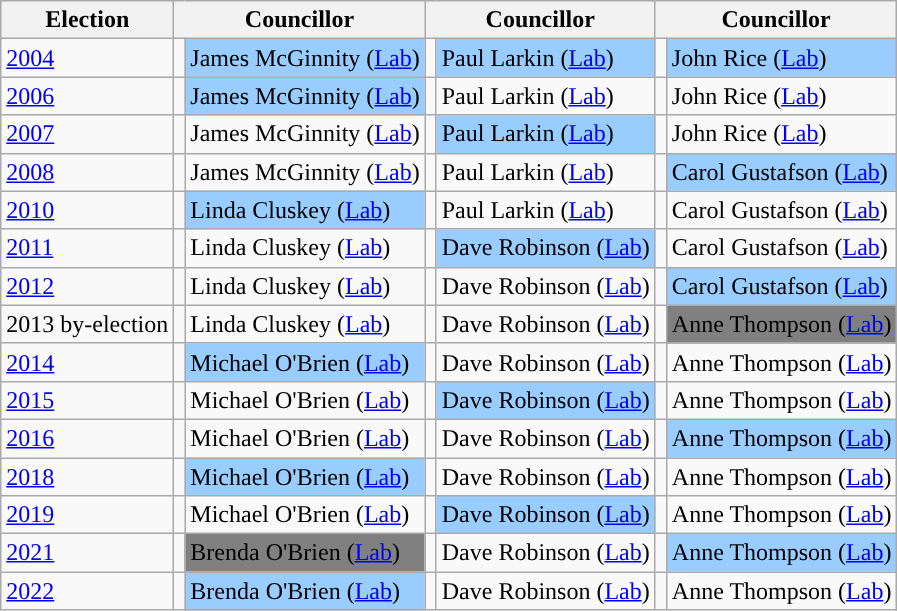<table class="wikitable">
<tr>
<th>Election</th>
<th colspan="2">Councillor</th>
<th colspan="2">Councillor</th>
<th colspan="2">Councillor</th>
</tr>
<tr>
<td><a href='#'>2004</a></td>
<td style="background-color: "></td>
<td bgcolor="#99CCFF">James McGinnity (<a href='#'>Lab</a>)</td>
<td style="background-color: "></td>
<td bgcolor="#99CCFF">Paul Larkin (<a href='#'>Lab</a>)</td>
<td style="background-color: "></td>
<td bgcolor="#99CCFF">John Rice (<a href='#'>Lab</a>)</td>
</tr>
<tr>
<td><a href='#'>2006</a></td>
<td style="background-color: "></td>
<td bgcolor="#99CCFF">James McGinnity (<a href='#'>Lab</a>)</td>
<td style="background-color: "></td>
<td>Paul Larkin (<a href='#'>Lab</a>)</td>
<td style="background-color: "></td>
<td>John Rice (<a href='#'>Lab</a>)</td>
</tr>
<tr>
<td><a href='#'>2007</a></td>
<td style="background-color: "></td>
<td>James McGinnity (<a href='#'>Lab</a>)</td>
<td style="background-color: "></td>
<td bgcolor="#99CCFF">Paul Larkin (<a href='#'>Lab</a>)</td>
<td style="background-color: "></td>
<td>John Rice (<a href='#'>Lab</a>)</td>
</tr>
<tr>
<td><a href='#'>2008</a></td>
<td style="background-color: "></td>
<td>James McGinnity (<a href='#'>Lab</a>)</td>
<td style="background-color: "></td>
<td>Paul Larkin (<a href='#'>Lab</a>)</td>
<td style="background-color: "></td>
<td bgcolor="#99CCFF">Carol Gustafson (<a href='#'>Lab</a>)</td>
</tr>
<tr>
<td><a href='#'>2010</a></td>
<td style="background-color: "></td>
<td bgcolor="#99CCFF">Linda Cluskey (<a href='#'>Lab</a>)</td>
<td style="background-color: "></td>
<td>Paul Larkin (<a href='#'>Lab</a>)</td>
<td style="background-color: "></td>
<td>Carol Gustafson (<a href='#'>Lab</a>)</td>
</tr>
<tr>
<td><a href='#'>2011</a></td>
<td style="background-color: "></td>
<td>Linda Cluskey (<a href='#'>Lab</a>)</td>
<td style="background-color: "></td>
<td bgcolor="#99CCFF">Dave Robinson (<a href='#'>Lab</a>)</td>
<td style="background-color: "></td>
<td>Carol Gustafson (<a href='#'>Lab</a>)</td>
</tr>
<tr>
<td><a href='#'>2012</a></td>
<td style="background-color: "></td>
<td>Linda Cluskey (<a href='#'>Lab</a>)</td>
<td style="background-color: "></td>
<td>Dave Robinson (<a href='#'>Lab</a>)</td>
<td style="background-color: "></td>
<td bgcolor="#99CCFF">Carol Gustafson (<a href='#'>Lab</a>)</td>
</tr>
<tr>
<td>2013 by-election</td>
<td style="background-color: "></td>
<td>Linda Cluskey (<a href='#'>Lab</a>)</td>
<td style="background-color: "></td>
<td>Dave Robinson (<a href='#'>Lab</a>)</td>
<td style="background-color: "></td>
<td bgcolor="#808080">Anne Thompson (<a href='#'>Lab</a>)</td>
</tr>
<tr>
<td><a href='#'>2014</a></td>
<td style="background-color: "></td>
<td bgcolor="#99CCFF">Michael O'Brien (<a href='#'>Lab</a>)</td>
<td style="background-color: "></td>
<td>Dave Robinson (<a href='#'>Lab</a>)</td>
<td style="background-color: "></td>
<td>Anne Thompson (<a href='#'>Lab</a>)</td>
</tr>
<tr>
<td><a href='#'>2015</a></td>
<td style="background-color: "></td>
<td>Michael O'Brien (<a href='#'>Lab</a>)</td>
<td style="background-color: "></td>
<td bgcolor="#99CCFF">Dave Robinson (<a href='#'>Lab</a>)</td>
<td style="background-color: "></td>
<td>Anne Thompson (<a href='#'>Lab</a>)</td>
</tr>
<tr>
<td><a href='#'>2016</a></td>
<td style="background-color: "></td>
<td>Michael O'Brien (<a href='#'>Lab</a>)</td>
<td style="background-color: "></td>
<td>Dave Robinson (<a href='#'>Lab</a>)</td>
<td style="background-color: "></td>
<td bgcolor="#99CCFF">Anne Thompson (<a href='#'>Lab</a>)</td>
</tr>
<tr>
<td><a href='#'>2018</a></td>
<td style="background-color: "></td>
<td bgcolor="#99CCFF">Michael O'Brien (<a href='#'>Lab</a>)</td>
<td style="background-color: "></td>
<td>Dave Robinson (<a href='#'>Lab</a>)</td>
<td style="background-color: "></td>
<td>Anne Thompson (<a href='#'>Lab</a>)</td>
</tr>
<tr>
<td><a href='#'>2019</a></td>
<td style="background-color: "></td>
<td>Michael O'Brien (<a href='#'>Lab</a>)</td>
<td style="background-color: "></td>
<td bgcolor="#99CCFF">Dave Robinson (<a href='#'>Lab</a>)</td>
<td style="background-color: "></td>
<td>Anne Thompson (<a href='#'>Lab</a>)</td>
</tr>
<tr>
<td><a href='#'>2021</a></td>
<td style="background-color: "></td>
<td bgcolor="#808080">Brenda O'Brien (<a href='#'>Lab</a>)</td>
<td style="background-color: "></td>
<td>Dave Robinson (<a href='#'>Lab</a>)</td>
<td style="background-color: "></td>
<td bgcolor="#99CCFF">Anne Thompson (<a href='#'>Lab</a>)</td>
</tr>
<tr>
<td><a href='#'>2022</a></td>
<td style="background-color: "></td>
<td bgcolor="#99CCFF">Brenda O'Brien (<a href='#'>Lab</a>)</td>
<td style="background-color: "></td>
<td>Dave Robinson (<a href='#'>Lab</a>)</td>
<td style="background-color: "></td>
<td>Anne Thompson (<a href='#'>Lab</a>)</td>
</tr>
</table>
